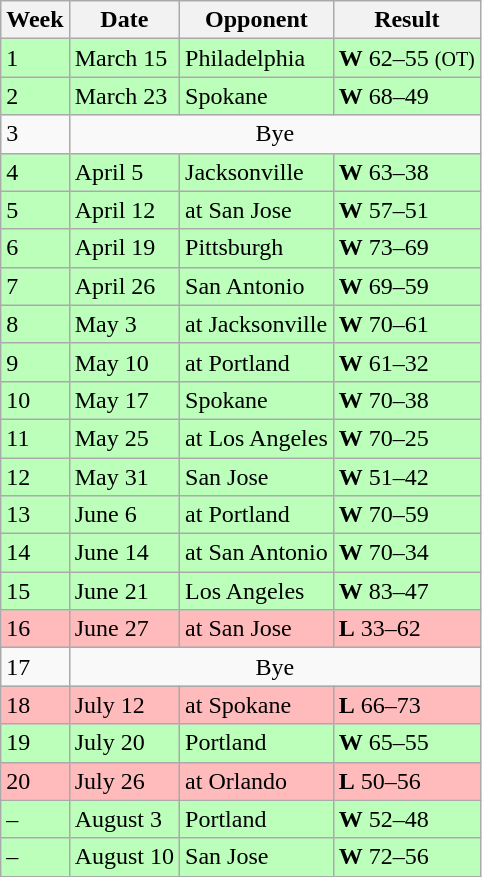<table class="wikitable">
<tr>
<th>Week</th>
<th>Date</th>
<th>Opponent</th>
<th>Result</th>
</tr>
<tr bgcolor="#bbffbb">
<td>1</td>
<td>March 15</td>
<td>Philadelphia</td>
<td><strong>W</strong> 62–55 <small>(OT)</small></td>
</tr>
<tr bgcolor="#bbffbb">
<td>2</td>
<td>March 23</td>
<td>Spokane</td>
<td><strong>W</strong> 68–49</td>
</tr>
<tr>
<td>3</td>
<td colspan="3" align="center">Bye</td>
</tr>
<tr bgcolor="#bbffbb">
<td>4</td>
<td>April 5</td>
<td>Jacksonville</td>
<td><strong>W</strong> 63–38</td>
</tr>
<tr bgcolor="#bbffbb">
<td>5</td>
<td>April 12</td>
<td>at San Jose</td>
<td><strong>W</strong> 57–51</td>
</tr>
<tr bgcolor="#bbffbb">
<td>6</td>
<td>April 19</td>
<td>Pittsburgh</td>
<td><strong>W</strong> 73–69</td>
</tr>
<tr bgcolor="#bbffbb">
<td>7</td>
<td>April 26</td>
<td>San Antonio</td>
<td><strong>W</strong> 69–59</td>
</tr>
<tr bgcolor="#bbffbb">
<td>8</td>
<td>May 3</td>
<td>at Jacksonville</td>
<td><strong>W</strong> 70–61</td>
</tr>
<tr bgcolor="#bbffbb">
<td>9</td>
<td>May 10</td>
<td>at Portland</td>
<td><strong>W</strong> 61–32</td>
</tr>
<tr bgcolor="#bbffbb">
<td>10</td>
<td>May 17</td>
<td>Spokane</td>
<td><strong>W</strong> 70–38</td>
</tr>
<tr bgcolor="#bbffbb">
<td>11</td>
<td>May 25</td>
<td>at Los Angeles</td>
<td><strong>W</strong> 70–25</td>
</tr>
<tr bgcolor="#bbffbb">
<td>12</td>
<td>May 31</td>
<td>San Jose</td>
<td><strong>W</strong> 51–42</td>
</tr>
<tr bgcolor="#bbffbb">
<td>13</td>
<td>June 6</td>
<td>at Portland</td>
<td><strong>W</strong> 70–59</td>
</tr>
<tr bgcolor="#bbffbb">
<td>14</td>
<td>June 14</td>
<td>at San Antonio</td>
<td><strong>W</strong> 70–34</td>
</tr>
<tr bgcolor="#bbffbb">
<td>15</td>
<td>June 21</td>
<td>Los Angeles</td>
<td><strong>W</strong> 83–47</td>
</tr>
<tr bgcolor="#ffbbbb">
<td>16</td>
<td>June 27</td>
<td>at San Jose</td>
<td><strong>L</strong> 33–62</td>
</tr>
<tr>
<td>17</td>
<td colspan="3" align="center">Bye</td>
</tr>
<tr bgcolor="#ffbbbb">
<td>18</td>
<td>July 12</td>
<td>at Spokane</td>
<td><strong>L</strong> 66–73</td>
</tr>
<tr bgcolor="#bbffbb">
<td>19</td>
<td>July 20</td>
<td>Portland</td>
<td><strong>W</strong> 65–55</td>
</tr>
<tr bgcolor="#ffbbbb">
<td>20</td>
<td>July 26</td>
<td>at Orlando</td>
<td><strong>L</strong> 50–56</td>
</tr>
<tr bgcolor="#bbffbb">
<td>–</td>
<td>August 3</td>
<td>Portland</td>
<td><strong>W</strong> 52–48</td>
</tr>
<tr bgcolor="#bbffbb">
<td>–</td>
<td>August 10</td>
<td>San Jose</td>
<td><strong>W</strong> 72–56</td>
</tr>
</table>
